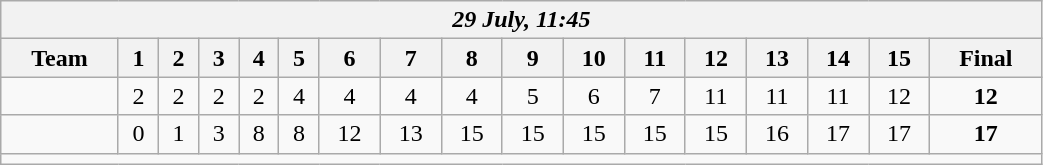<table class=wikitable style="text-align:center; width: 55%">
<tr>
<th colspan=17><em>29 July, 11:45</em></th>
</tr>
<tr>
<th>Team</th>
<th>1</th>
<th>2</th>
<th>3</th>
<th>4</th>
<th>5</th>
<th>6</th>
<th>7</th>
<th>8</th>
<th>9</th>
<th>10</th>
<th>11</th>
<th>12</th>
<th>13</th>
<th>14</th>
<th>15</th>
<th>Final</th>
</tr>
<tr>
<td align=left></td>
<td>2</td>
<td>2</td>
<td>2</td>
<td>2</td>
<td>4</td>
<td>4</td>
<td>4</td>
<td>4</td>
<td>5</td>
<td>6</td>
<td>7</td>
<td>11</td>
<td>11</td>
<td>11</td>
<td>12</td>
<td><strong>12</strong></td>
</tr>
<tr>
<td align=left><strong></strong></td>
<td>0</td>
<td>1</td>
<td>3</td>
<td>8</td>
<td>8</td>
<td>12</td>
<td>13</td>
<td>15</td>
<td>15</td>
<td>15</td>
<td>15</td>
<td>15</td>
<td>16</td>
<td>17</td>
<td>17</td>
<td><strong>17</strong></td>
</tr>
<tr>
<td colspan=17></td>
</tr>
</table>
